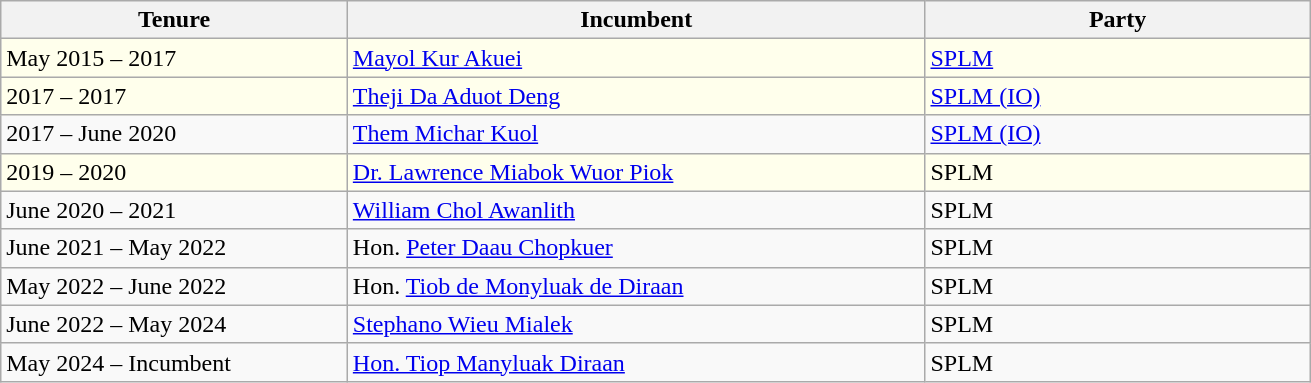<table class="wikitable">
<tr>
<th style="width:18%;">Tenure</th>
<th style="width:30%;">Incumbent</th>
<th style="width:20%;">Party</th>
</tr>
<tr style="vertical-align:top; background:#ffffec;">
<td>May 2015 – 2017</td>
<td><a href='#'>Mayol Kur Akuei</a></td>
<td><a href='#'>SPLM</a></td>
</tr>
<tr style="vertical-align:top; background:#ffffec;">
<td>2017 – 2017</td>
<td><a href='#'>Theji Da Aduot Deng</a></td>
<td><a href='#'>SPLM (IO)</a></td>
</tr>
<tr style="vertical-align:top; background:#fffec;">
<td>2017 – June 2020</td>
<td><a href='#'>Them Michar Kuol </a></td>
<td><a href='#'>SPLM (IO)</a></td>
</tr>
<tr style="vertical-align:top; background:#ffffec;">
<td>2019 – 2020</td>
<td><a href='#'>Dr. Lawrence Miabok Wuor Piok</a></td>
<td Sudan People's Liberation Movement(northern sector)>SPLM</td>
</tr>
<tr style="vertical-align:top; background:#fffec;">
<td>June 2020 – 2021</td>
<td><a href='#'>William Chol Awanlith</a></td>
<td Sudan People's Liberation Movement (northern sector)>SPLM</td>
</tr>
<tr>
<td>June 2021 – May 2022</td>
<td>Hon. <a href='#'>Peter Daau Chopkuer</a></td>
<td>SPLM</td>
</tr>
<tr>
<td>May 2022 – June 2022</td>
<td>Hon. <a href='#'>Tiob de Monyluak de Diraan</a></td>
<td>SPLM</td>
</tr>
<tr>
<td>June 2022 – May  2024</td>
<td><a href='#'>Stephano Wieu Mialek</a></td>
<td>SPLM</td>
</tr>
<tr>
<td>May  2024 – Incumbent</td>
<td><a href='#'>Hon. Tiop Manyluak Diraan</a></td>
<td>SPLM</td>
</tr>
</table>
